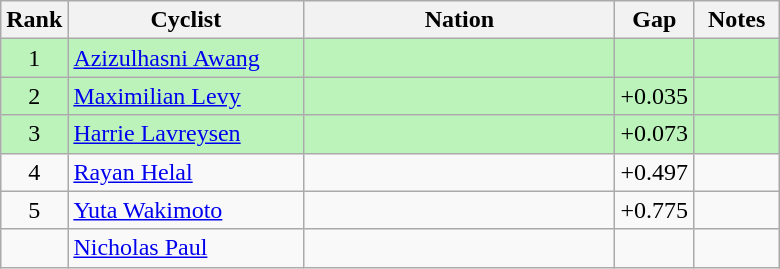<table class="wikitable" style="text-align:center">
<tr>
<th width=30>Rank</th>
<th width=150>Cyclist</th>
<th width=200>Nation</th>
<th width=30>Gap</th>
<th width=50>Notes</th>
</tr>
<tr bgcolor=#bbf3bb>
<td>1</td>
<td align=left><a href='#'>Azizulhasni Awang</a></td>
<td align=left></td>
<td></td>
<td></td>
</tr>
<tr bgcolor=#bbf3bb>
<td>2</td>
<td align=left><a href='#'>Maximilian Levy</a></td>
<td align=left></td>
<td>+0.035</td>
<td></td>
</tr>
<tr bgcolor=#bbf3bb>
<td>3</td>
<td align=left><a href='#'>Harrie Lavreysen</a></td>
<td align=left></td>
<td>+0.073</td>
<td></td>
</tr>
<tr>
<td>4</td>
<td align=left><a href='#'>Rayan Helal</a></td>
<td align=left></td>
<td>+0.497</td>
<td></td>
</tr>
<tr>
<td>5</td>
<td align=left><a href='#'>Yuta Wakimoto</a></td>
<td align=left></td>
<td>+0.775</td>
<td></td>
</tr>
<tr>
<td></td>
<td align=left><a href='#'>Nicholas Paul</a></td>
<td align=left></td>
<td></td>
<td></td>
</tr>
</table>
